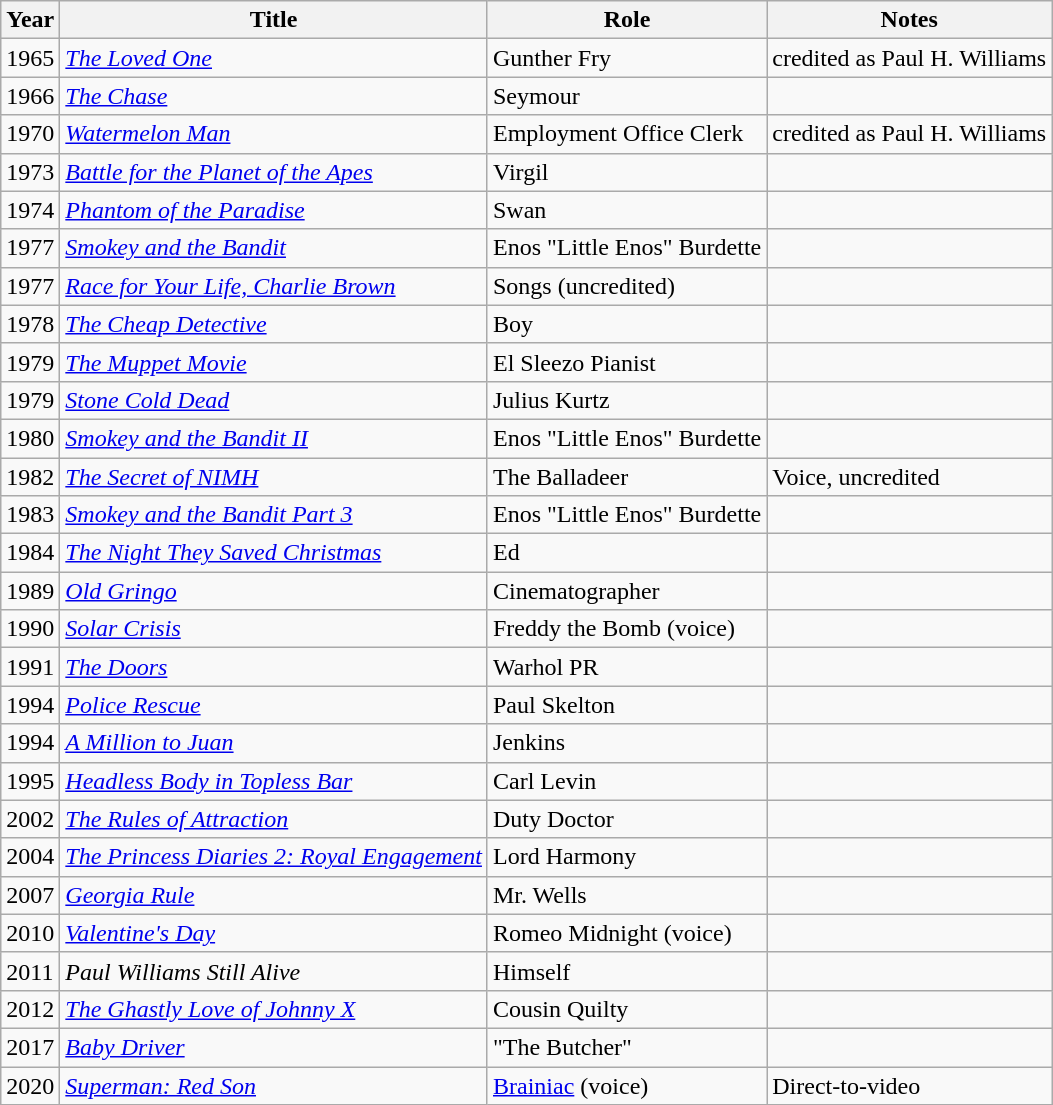<table class="wikitable sortable plainrowheaders" style="white-space:nowrap">
<tr>
<th>Year</th>
<th>Title</th>
<th>Role</th>
<th>Notes</th>
</tr>
<tr>
<td>1965</td>
<td data-sort-value="Loved One, The"><em><a href='#'>The Loved One</a></em></td>
<td>Gunther Fry</td>
<td>credited as Paul H. Williams</td>
</tr>
<tr>
<td>1966</td>
<td data-sort-value="Chase, The"><em><a href='#'>The Chase</a></em></td>
<td>Seymour</td>
<td></td>
</tr>
<tr>
<td>1970</td>
<td><em><a href='#'>Watermelon Man</a></em></td>
<td>Employment Office Clerk</td>
<td>credited as Paul H. Williams</td>
</tr>
<tr>
<td>1973</td>
<td><em><a href='#'>Battle for the Planet of the Apes</a></em></td>
<td>Virgil</td>
<td></td>
</tr>
<tr>
<td>1974</td>
<td><em><a href='#'>Phantom of the Paradise</a></em></td>
<td>Swan</td>
<td></td>
</tr>
<tr>
<td>1977</td>
<td><em><a href='#'>Smokey and the Bandit</a></em></td>
<td>Enos "Little Enos" Burdette</td>
<td></td>
</tr>
<tr>
<td>1977</td>
<td><em><a href='#'>Race for Your Life, Charlie Brown</a></em></td>
<td>Songs (uncredited)</td>
<td></td>
</tr>
<tr>
<td>1978</td>
<td data-sort-value="Cheap Detective, The"><em><a href='#'>The Cheap Detective</a></em></td>
<td>Boy</td>
<td></td>
</tr>
<tr>
<td>1979</td>
<td data-sort-value="Muppet Movie, The"><em><a href='#'>The Muppet Movie</a></em></td>
<td>El Sleezo Pianist</td>
<td></td>
</tr>
<tr>
<td>1979</td>
<td><em><a href='#'>Stone Cold Dead</a></em></td>
<td>Julius Kurtz</td>
<td></td>
</tr>
<tr>
<td>1980</td>
<td><em><a href='#'>Smokey and the Bandit II</a></em></td>
<td>Enos "Little Enos" Burdette</td>
<td></td>
</tr>
<tr>
<td>1982</td>
<td data-sort-value="Secret of NIMH, The"><em><a href='#'>The Secret of NIMH</a></em></td>
<td>The Balladeer</td>
<td>Voice, uncredited</td>
</tr>
<tr>
<td>1983</td>
<td><em><a href='#'>Smokey and the Bandit Part 3</a></em></td>
<td>Enos "Little Enos" Burdette</td>
<td></td>
</tr>
<tr>
<td>1984</td>
<td data-sort-value="Night They Saved Christmas, The"><em><a href='#'>The Night They Saved Christmas</a></em></td>
<td>Ed</td>
<td></td>
</tr>
<tr>
<td>1989</td>
<td><em><a href='#'>Old Gringo</a></em></td>
<td>Cinematographer</td>
<td></td>
</tr>
<tr>
<td>1990</td>
<td><em><a href='#'>Solar Crisis</a></em></td>
<td>Freddy the Bomb (voice)</td>
<td></td>
</tr>
<tr>
<td>1991</td>
<td data-sort-value="Doors, The"><em><a href='#'>The Doors</a></em></td>
<td>Warhol PR</td>
<td></td>
</tr>
<tr>
<td>1994</td>
<td><em><a href='#'>Police Rescue</a></em></td>
<td>Paul Skelton</td>
<td></td>
</tr>
<tr>
<td>1994</td>
<td data-sort-value="Million to Juan, A"><em><a href='#'>A Million to Juan</a></em></td>
<td>Jenkins</td>
<td></td>
</tr>
<tr>
<td>1995</td>
<td><em><a href='#'>Headless Body in Topless Bar</a></em></td>
<td>Carl Levin</td>
<td></td>
</tr>
<tr>
<td>2002</td>
<td data-sort-value="Rules of Attraction, The"><em><a href='#'>The Rules of Attraction</a></em></td>
<td>Duty Doctor</td>
<td></td>
</tr>
<tr>
<td>2004</td>
<td data-sort-value="Princess Diaries 2: Royal Engagement, The"><em><a href='#'>The Princess Diaries 2: Royal Engagement</a></em></td>
<td>Lord Harmony</td>
<td></td>
</tr>
<tr>
<td>2007</td>
<td><em><a href='#'>Georgia Rule</a></em></td>
<td>Mr. Wells</td>
<td></td>
</tr>
<tr>
<td>2010</td>
<td><em><a href='#'>Valentine's Day</a></em></td>
<td>Romeo Midnight (voice)</td>
<td></td>
</tr>
<tr>
<td>2011</td>
<td><em>Paul Williams Still Alive</em></td>
<td>Himself</td>
<td></td>
</tr>
<tr>
<td>2012</td>
<td data-sort-value="Ghastly Love of Johnny X, The"><em><a href='#'>The Ghastly Love of Johnny X</a></em></td>
<td>Cousin Quilty</td>
<td></td>
</tr>
<tr>
<td>2017</td>
<td><em><a href='#'>Baby Driver</a></em></td>
<td>"The Butcher"</td>
<td></td>
</tr>
<tr>
<td>2020</td>
<td><em><a href='#'>Superman: Red Son</a></em></td>
<td><a href='#'>Brainiac</a> (voice)</td>
<td>Direct-to-video</td>
</tr>
</table>
